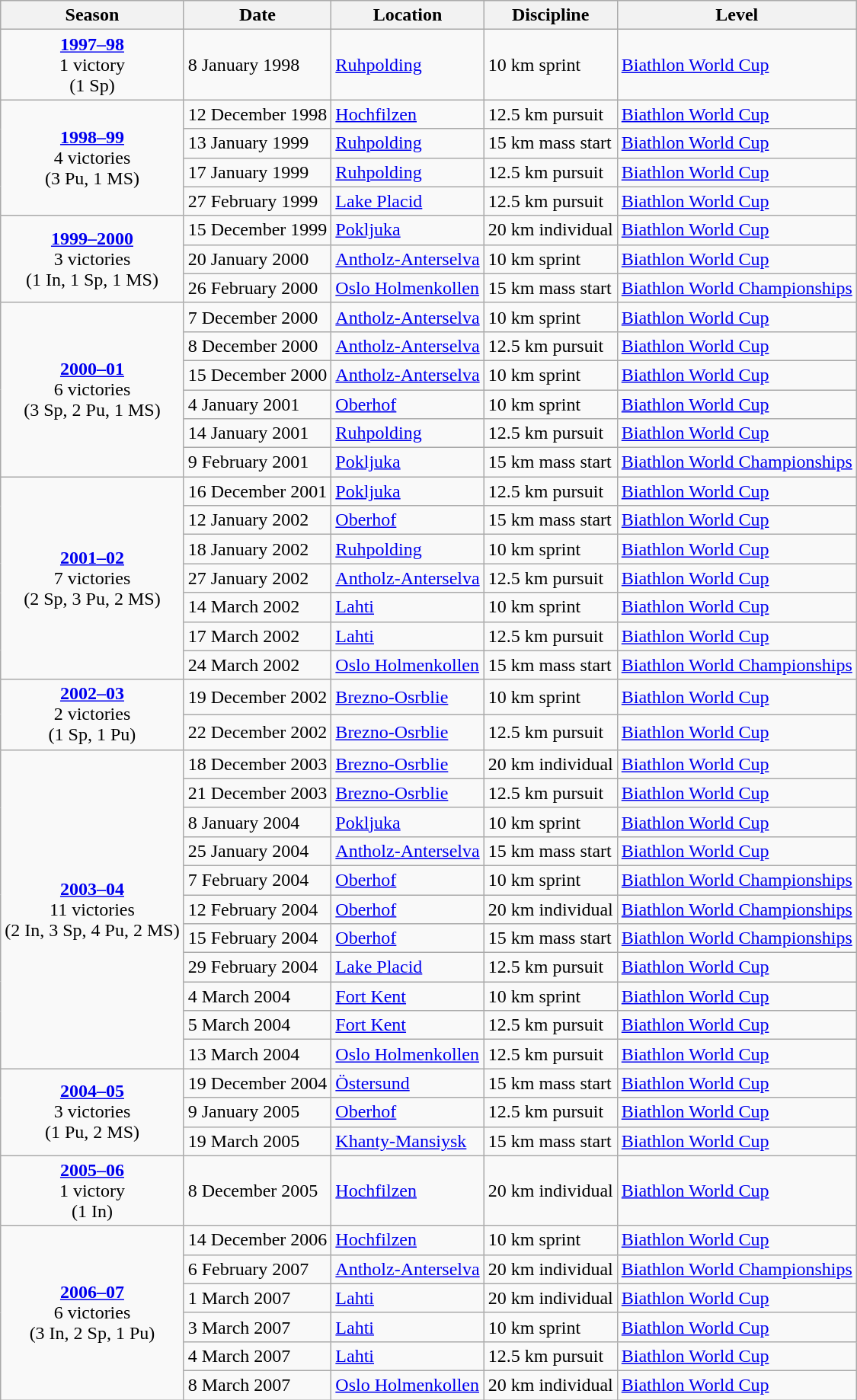<table class="wikitable">
<tr>
<th>Season</th>
<th>Date</th>
<th>Location</th>
<th>Discipline</th>
<th>Level</th>
</tr>
<tr>
<td style="text-align:center;"><strong><a href='#'>1997–98</a></strong> <br> 1 victory <br> (1 Sp)</td>
<td>8 January 1998</td>
<td> <a href='#'>Ruhpolding</a></td>
<td>10 km sprint</td>
<td><a href='#'>Biathlon World Cup</a></td>
</tr>
<tr>
<td rowspan="4" style="text-align:center;"><strong><a href='#'>1998–99</a></strong> <br> 4 victories <br> (3 Pu, 1 MS)</td>
<td>12 December 1998</td>
<td> <a href='#'>Hochfilzen</a></td>
<td>12.5 km pursuit</td>
<td><a href='#'>Biathlon World Cup</a></td>
</tr>
<tr>
<td>13 January 1999</td>
<td> <a href='#'>Ruhpolding</a></td>
<td>15 km mass start</td>
<td><a href='#'>Biathlon World Cup</a></td>
</tr>
<tr>
<td>17 January 1999</td>
<td> <a href='#'>Ruhpolding</a></td>
<td>12.5 km pursuit</td>
<td><a href='#'>Biathlon World Cup</a></td>
</tr>
<tr>
<td>27 February 1999</td>
<td> <a href='#'>Lake Placid</a></td>
<td>12.5 km pursuit</td>
<td><a href='#'>Biathlon World Cup</a></td>
</tr>
<tr>
<td rowspan="3" style="text-align:center;"><strong><a href='#'>1999–2000</a></strong> <br> 3 victories <br> (1 In, 1 Sp, 1 MS)</td>
<td>15 December 1999</td>
<td> <a href='#'>Pokljuka</a></td>
<td>20 km individual</td>
<td><a href='#'>Biathlon World Cup</a></td>
</tr>
<tr>
<td>20 January 2000</td>
<td> <a href='#'>Antholz-Anterselva</a></td>
<td>10 km sprint</td>
<td><a href='#'>Biathlon World Cup</a></td>
</tr>
<tr>
<td>26 February 2000</td>
<td> <a href='#'>Oslo Holmenkollen</a></td>
<td>15 km mass start</td>
<td><a href='#'>Biathlon World Championships</a></td>
</tr>
<tr>
<td rowspan="6" style="text-align:center;"><strong><a href='#'>2000–01</a></strong> <br> 6 victories <br> (3 Sp, 2 Pu, 1 MS)</td>
<td>7 December 2000</td>
<td> <a href='#'>Antholz-Anterselva</a></td>
<td>10 km sprint</td>
<td><a href='#'>Biathlon World Cup</a></td>
</tr>
<tr>
<td>8 December 2000</td>
<td> <a href='#'>Antholz-Anterselva</a></td>
<td>12.5 km pursuit</td>
<td><a href='#'>Biathlon World Cup</a></td>
</tr>
<tr>
<td>15 December 2000</td>
<td> <a href='#'>Antholz-Anterselva</a></td>
<td>10 km sprint</td>
<td><a href='#'>Biathlon World Cup</a></td>
</tr>
<tr>
<td>4 January 2001</td>
<td> <a href='#'>Oberhof</a></td>
<td>10 km sprint</td>
<td><a href='#'>Biathlon World Cup</a></td>
</tr>
<tr>
<td>14 January 2001</td>
<td> <a href='#'>Ruhpolding</a></td>
<td>12.5 km pursuit</td>
<td><a href='#'>Biathlon World Cup</a></td>
</tr>
<tr>
<td>9 February 2001</td>
<td> <a href='#'>Pokljuka</a></td>
<td>15 km mass start</td>
<td><a href='#'>Biathlon World Championships</a></td>
</tr>
<tr>
<td rowspan="7" style="text-align:center;"><strong><a href='#'>2001–02</a></strong> <br> 7 victories <br> (2 Sp, 3 Pu, 2 MS)</td>
<td>16 December 2001</td>
<td> <a href='#'>Pokljuka</a></td>
<td>12.5 km pursuit</td>
<td><a href='#'>Biathlon World Cup</a></td>
</tr>
<tr>
<td>12 January 2002</td>
<td> <a href='#'>Oberhof</a></td>
<td>15 km mass start</td>
<td><a href='#'>Biathlon World Cup</a></td>
</tr>
<tr>
<td>18 January 2002</td>
<td> <a href='#'>Ruhpolding</a></td>
<td>10 km sprint</td>
<td><a href='#'>Biathlon World Cup</a></td>
</tr>
<tr>
<td>27 January 2002</td>
<td> <a href='#'>Antholz-Anterselva</a></td>
<td>12.5 km pursuit</td>
<td><a href='#'>Biathlon World Cup</a></td>
</tr>
<tr>
<td>14 March 2002</td>
<td> <a href='#'>Lahti</a></td>
<td>10 km sprint</td>
<td><a href='#'>Biathlon World Cup</a></td>
</tr>
<tr>
<td>17 March 2002</td>
<td> <a href='#'>Lahti</a></td>
<td>12.5 km pursuit</td>
<td><a href='#'>Biathlon World Cup</a></td>
</tr>
<tr>
<td>24 March 2002</td>
<td> <a href='#'>Oslo Holmenkollen</a></td>
<td>15 km mass start</td>
<td><a href='#'>Biathlon World Championships</a></td>
</tr>
<tr>
<td rowspan="2" style="text-align:center;"><strong><a href='#'>2002–03</a></strong> <br> 2 victories <br> (1 Sp, 1 Pu)</td>
<td>19 December 2002</td>
<td> <a href='#'>Brezno-Osrblie</a></td>
<td>10 km sprint</td>
<td><a href='#'>Biathlon World Cup</a></td>
</tr>
<tr>
<td>22 December 2002</td>
<td> <a href='#'>Brezno-Osrblie</a></td>
<td>12.5 km pursuit</td>
<td><a href='#'>Biathlon World Cup</a></td>
</tr>
<tr>
<td rowspan="11" style="text-align:center;"><strong><a href='#'>2003–04</a></strong> <br> 11 victories <br> (2 In, 3 Sp, 4 Pu, 2 MS)</td>
<td>18 December 2003</td>
<td> <a href='#'>Brezno-Osrblie</a></td>
<td>20 km individual</td>
<td><a href='#'>Biathlon World Cup</a></td>
</tr>
<tr>
<td>21 December 2003</td>
<td> <a href='#'>Brezno-Osrblie</a></td>
<td>12.5 km pursuit</td>
<td><a href='#'>Biathlon World Cup</a></td>
</tr>
<tr>
<td>8 January 2004</td>
<td> <a href='#'>Pokljuka</a></td>
<td>10 km sprint</td>
<td><a href='#'>Biathlon World Cup</a></td>
</tr>
<tr>
<td>25 January 2004</td>
<td> <a href='#'>Antholz-Anterselva</a></td>
<td>15 km mass start</td>
<td><a href='#'>Biathlon World Cup</a></td>
</tr>
<tr>
<td>7 February 2004</td>
<td> <a href='#'>Oberhof</a></td>
<td>10 km sprint</td>
<td><a href='#'>Biathlon World Championships</a></td>
</tr>
<tr>
<td>12 February 2004</td>
<td> <a href='#'>Oberhof</a></td>
<td>20 km individual</td>
<td><a href='#'>Biathlon World Championships</a></td>
</tr>
<tr>
<td>15 February 2004</td>
<td> <a href='#'>Oberhof</a></td>
<td>15 km mass start</td>
<td><a href='#'>Biathlon World Championships</a></td>
</tr>
<tr>
<td>29 February 2004</td>
<td> <a href='#'>Lake Placid</a></td>
<td>12.5 km pursuit</td>
<td><a href='#'>Biathlon World Cup</a></td>
</tr>
<tr>
<td>4 March 2004</td>
<td> <a href='#'>Fort Kent</a></td>
<td>10 km sprint</td>
<td><a href='#'>Biathlon World Cup</a></td>
</tr>
<tr>
<td>5 March 2004</td>
<td> <a href='#'>Fort Kent</a></td>
<td>12.5 km pursuit</td>
<td><a href='#'>Biathlon World Cup</a></td>
</tr>
<tr>
<td>13 March 2004</td>
<td> <a href='#'>Oslo Holmenkollen</a></td>
<td>12.5 km pursuit</td>
<td><a href='#'>Biathlon World Cup</a></td>
</tr>
<tr>
<td rowspan="3" style="text-align:center;"><strong><a href='#'>2004–05</a></strong> <br> 3 victories <br> (1 Pu, 2 MS)</td>
<td>19 December 2004</td>
<td> <a href='#'>Östersund</a></td>
<td>15 km mass start</td>
<td><a href='#'>Biathlon World Cup</a></td>
</tr>
<tr>
<td>9 January 2005</td>
<td> <a href='#'>Oberhof</a></td>
<td>12.5 km pursuit</td>
<td><a href='#'>Biathlon World Cup</a></td>
</tr>
<tr>
<td>19 March 2005</td>
<td> <a href='#'>Khanty-Mansiysk</a></td>
<td>15 km mass start</td>
<td><a href='#'>Biathlon World Cup</a></td>
</tr>
<tr>
<td rowspan="1" style="text-align:center;"><strong><a href='#'>2005–06</a></strong> <br> 1 victory <br> (1 In)</td>
<td>8 December 2005</td>
<td> <a href='#'>Hochfilzen</a></td>
<td>20 km individual</td>
<td><a href='#'>Biathlon World Cup</a></td>
</tr>
<tr>
<td rowspan="6" style="text-align:center;"><strong><a href='#'>2006–07</a></strong> <br> 6 victories <br> (3 In, 2 Sp, 1 Pu)</td>
<td>14 December 2006</td>
<td> <a href='#'>Hochfilzen</a></td>
<td>10 km sprint</td>
<td><a href='#'>Biathlon World Cup</a></td>
</tr>
<tr>
<td>6 February 2007</td>
<td> <a href='#'>Antholz-Anterselva</a></td>
<td>20 km individual</td>
<td><a href='#'>Biathlon World Championships</a></td>
</tr>
<tr>
<td>1 March 2007</td>
<td> <a href='#'>Lahti</a></td>
<td>20 km individual</td>
<td><a href='#'>Biathlon World Cup</a></td>
</tr>
<tr>
<td>3 March 2007</td>
<td> <a href='#'>Lahti</a></td>
<td>10 km sprint</td>
<td><a href='#'>Biathlon World Cup</a></td>
</tr>
<tr>
<td>4 March 2007</td>
<td> <a href='#'>Lahti</a></td>
<td>12.5 km pursuit</td>
<td><a href='#'>Biathlon World Cup</a></td>
</tr>
<tr>
<td>8 March 2007</td>
<td> <a href='#'>Oslo Holmenkollen</a></td>
<td>20 km individual</td>
<td><a href='#'>Biathlon World Cup</a></td>
</tr>
</table>
